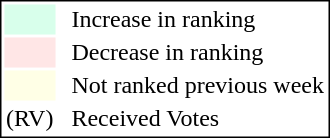<table style="border:1px solid black;">
<tr>
<td style="background:#D8FFEB; width:20px;"></td>
<td> </td>
<td>Increase in ranking</td>
</tr>
<tr>
<td style="background:#FFE6E6; width:20px;"></td>
<td> </td>
<td>Decrease in ranking</td>
</tr>
<tr>
<td style="background:#FFFFE6; width:20px;"></td>
<td> </td>
<td>Not ranked previous week</td>
</tr>
<tr>
<td>(RV)</td>
<td> </td>
<td>Received Votes</td>
</tr>
</table>
